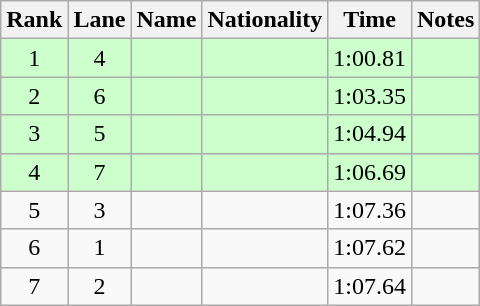<table class="wikitable sortable" style="text-align:center">
<tr>
<th>Rank</th>
<th>Lane</th>
<th>Name</th>
<th>Nationality</th>
<th>Time</th>
<th>Notes</th>
</tr>
<tr bgcolor=ccffcc>
<td>1</td>
<td>4</td>
<td align=left></td>
<td align=left></td>
<td>1:00.81</td>
<td><strong></strong> <strong></strong></td>
</tr>
<tr bgcolor=ccffcc>
<td>2</td>
<td>6</td>
<td align=left></td>
<td align=left></td>
<td>1:03.35</td>
<td><strong></strong></td>
</tr>
<tr bgcolor=ccffcc>
<td>3</td>
<td>5</td>
<td align=left></td>
<td align=left></td>
<td>1:04.94</td>
<td><strong></strong></td>
</tr>
<tr bgcolor=ccffcc>
<td>4</td>
<td>7</td>
<td align=left></td>
<td align=left></td>
<td>1:06.69</td>
<td><strong></strong></td>
</tr>
<tr>
<td>5</td>
<td>3</td>
<td align=left></td>
<td align=left></td>
<td>1:07.36</td>
<td></td>
</tr>
<tr>
<td>6</td>
<td>1</td>
<td align=left></td>
<td align=left></td>
<td>1:07.62</td>
<td></td>
</tr>
<tr>
<td>7</td>
<td>2</td>
<td align=left></td>
<td align=left></td>
<td>1:07.64</td>
<td></td>
</tr>
</table>
